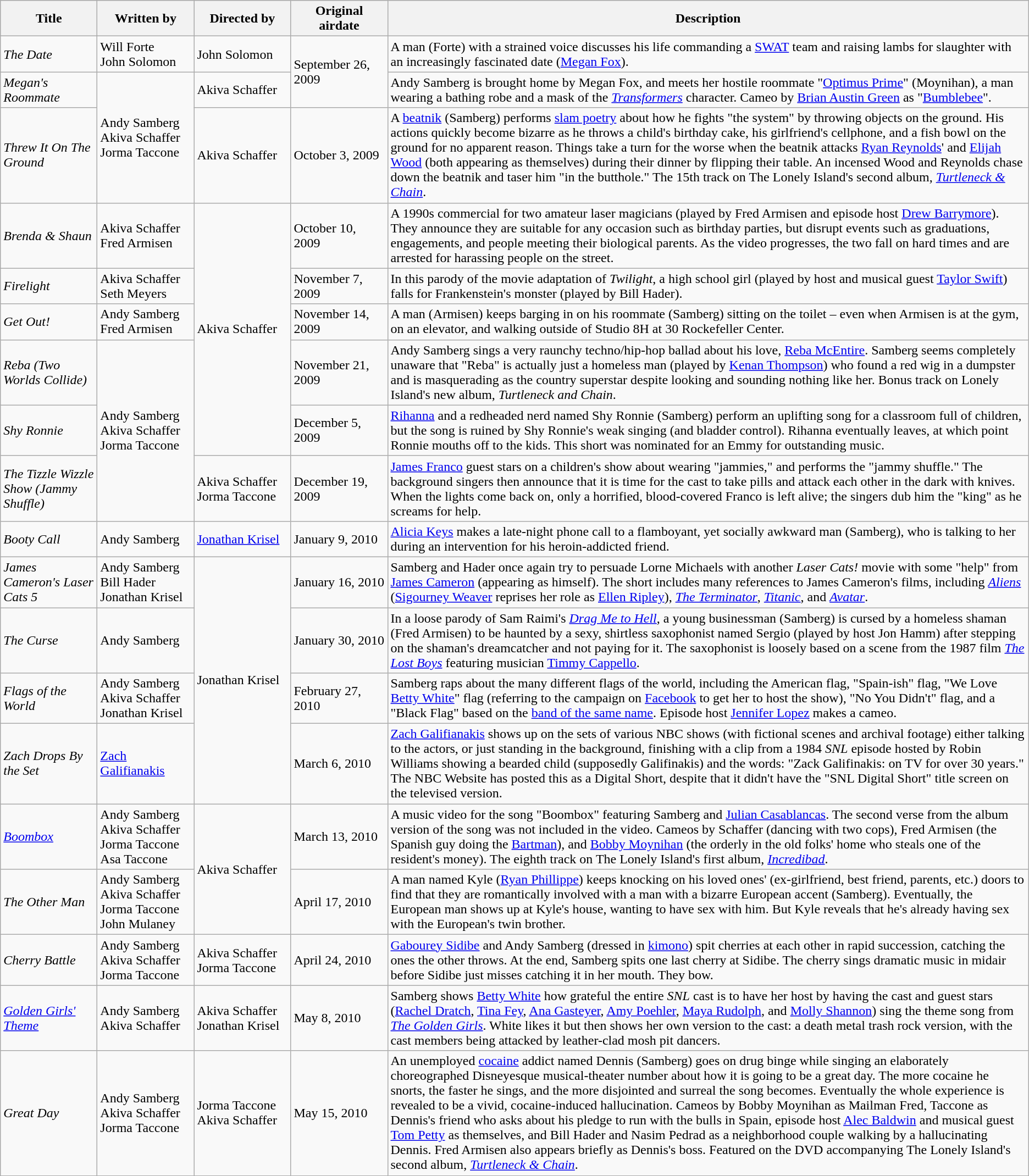<table class="wikitable">
<tr style="background:lightgrey;">
<th style="width:110px;">Title</th>
<th style="width:110px;">Written by</th>
<th style="width:110px;">Directed by</th>
<th style="width:110px;">Original airdate</th>
<th>Description</th>
</tr>
<tr>
<td><em>The Date</em></td>
<td>Will Forte<br>John Solomon</td>
<td>John Solomon </td>
<td rowspan="2">September 26, 2009</td>
<td>A man (Forte) with a strained voice discusses his life commanding a <a href='#'>SWAT</a> team and raising lambs for slaughter with an increasingly fascinated date (<a href='#'>Megan Fox</a>).</td>
</tr>
<tr>
<td><em>Megan's Roommate</em></td>
<td rowspan="2">Andy Samberg<br>Akiva Schaffer<br>Jorma Taccone</td>
<td>Akiva Schaffer</td>
<td>Andy Samberg is brought home by Megan Fox, and meets her hostile roommate "<a href='#'>Optimus Prime</a>" (Moynihan), a man wearing a bathing robe and a mask of the <em><a href='#'>Transformers</a></em> character. Cameo by <a href='#'>Brian Austin Green</a> as "<a href='#'>Bumblebee</a>".</td>
</tr>
<tr>
<td><em>Threw It On The Ground</em></td>
<td>Akiva Schaffer</td>
<td>October 3, 2009</td>
<td>A <a href='#'>beatnik</a> (Samberg) performs <a href='#'>slam poetry</a> about how he fights "the system" by throwing objects on the ground. His actions quickly become bizarre as he throws a child's birthday cake, his girlfriend's cellphone, and a fish bowl on the ground for no apparent reason. Things take a turn for the worse when the beatnik attacks <a href='#'>Ryan Reynolds</a>' and <a href='#'>Elijah Wood</a> (both appearing as themselves) during their dinner by flipping their table.  An incensed Wood and Reynolds chase down the beatnik and taser him "in the butthole." The 15th track on The Lonely Island's second album, <em><a href='#'>Turtleneck & Chain</a></em>.</td>
</tr>
<tr>
<td><em>Brenda & Shaun</em></td>
<td>Akiva Schaffer<br>Fred Armisen</td>
<td rowspan="5">Akiva Schaffer</td>
<td>October 10, 2009</td>
<td>A 1990s commercial for two amateur laser magicians (played by Fred Armisen and episode host <a href='#'>Drew Barrymore</a>). They announce they are suitable for any occasion such as birthday parties, but disrupt events such as graduations, engagements, and people meeting their biological parents. As the video progresses, the two fall on hard times and are arrested for harassing people on the street.</td>
</tr>
<tr>
<td><em>Firelight</em></td>
<td>Akiva Schaffer<br>Seth Meyers</td>
<td>November 7, 2009</td>
<td>In this parody of the movie adaptation of <em>Twilight</em>, a high school girl (played by host and musical guest <a href='#'>Taylor Swift</a>) falls for Frankenstein's monster (played by Bill Hader).</td>
</tr>
<tr>
<td><em>Get Out!</em></td>
<td>Andy Samberg<br>Fred Armisen</td>
<td>November 14, 2009</td>
<td>A man (Armisen) keeps barging in on his roommate (Samberg) sitting on the toilet – even when Armisen is at the gym, on an elevator, and walking outside of Studio 8H at 30 Rockefeller Center.</td>
</tr>
<tr>
<td><em>Reba (Two Worlds Collide)</em></td>
<td rowspan="3">Andy Samberg<br>Akiva Schaffer<br>Jorma Taccone</td>
<td>November 21, 2009</td>
<td>Andy Samberg sings a very raunchy techno/hip-hop ballad about his love, <a href='#'>Reba McEntire</a>. Samberg seems completely unaware that "Reba" is actually just a homeless man (played by <a href='#'>Kenan Thompson</a>) who found a red wig in a dumpster and is masquerading as the country superstar despite looking and sounding nothing like her. Bonus track on Lonely Island's new album, <em>Turtleneck and Chain</em>.</td>
</tr>
<tr>
<td><em>Shy Ronnie</em></td>
<td>December 5, 2009</td>
<td><a href='#'>Rihanna</a> and a redheaded nerd named Shy Ronnie (Samberg) perform an uplifting song for a classroom full of children, but the song is ruined by Shy Ronnie's weak singing (and bladder control). Rihanna eventually leaves, at which point Ronnie mouths off to the kids.  This short was nominated for an Emmy for outstanding music.</td>
</tr>
<tr>
<td><em>The Tizzle Wizzle Show (Jammy Shuffle)</em></td>
<td>Akiva Schaffer<br>Jorma Taccone</td>
<td>December 19, 2009</td>
<td><a href='#'>James Franco</a> guest stars on a children's show about wearing "jammies," and performs the "jammy shuffle." The background singers then announce that it is time for the cast to take pills and attack each other in the dark with knives. When the lights come back on, only a horrified, blood-covered Franco is left alive; the singers dub him the "king" as he screams for help.</td>
</tr>
<tr>
<td><em>Booty Call</em></td>
<td>Andy Samberg</td>
<td><a href='#'>Jonathan Krisel</a></td>
<td>January 9, 2010</td>
<td><a href='#'>Alicia Keys</a> makes a late-night phone call to a flamboyant, yet socially awkward man (Samberg), who is talking to her during an intervention for his heroin-addicted friend.</td>
</tr>
<tr>
<td><em>James Cameron's Laser Cats 5</em></td>
<td>Andy Samberg<br>Bill Hader<br>Jonathan Krisel</td>
<td rowspan="4">Jonathan Krisel</td>
<td>January 16, 2010</td>
<td>Samberg and Hader once again try to persuade Lorne Michaels with another <em>Laser Cats!</em> movie with some "help" from <a href='#'>James Cameron</a> (appearing as himself). The short includes many references to James Cameron's films, including <em><a href='#'>Aliens</a></em> (<a href='#'>Sigourney Weaver</a> reprises her role as <a href='#'>Ellen Ripley</a>), <em><a href='#'>The Terminator</a></em>, <em><a href='#'>Titanic</a></em>, and <em><a href='#'>Avatar</a></em>.</td>
</tr>
<tr>
<td><em>The Curse</em></td>
<td>Andy Samberg</td>
<td>January 30, 2010</td>
<td>In a loose parody of Sam Raimi's <em><a href='#'>Drag Me to Hell</a></em>, a young businessman (Samberg) is cursed by a homeless shaman (Fred Armisen) to be haunted by a sexy, shirtless saxophonist named Sergio (played by host Jon Hamm) after stepping on the shaman's dreamcatcher and not paying for it. The saxophonist is loosely based on a scene from the 1987 film <em><a href='#'>The Lost Boys</a></em> featuring musician <a href='#'>Timmy Cappello</a>.</td>
</tr>
<tr>
<td><em>Flags of the World</em></td>
<td>Andy Samberg<br>Akiva Schaffer<br>Jonathan Krisel</td>
<td>February 27, 2010</td>
<td>Samberg raps about the many different flags of the world, including the American flag, "Spain-ish" flag, "We Love <a href='#'>Betty White</a>" flag (referring to the campaign on <a href='#'>Facebook</a> to get her to host the show), "No You Didn't" flag, and a "Black Flag" based on the <a href='#'>band of the same name</a>.  Episode host <a href='#'>Jennifer Lopez</a> makes a cameo.</td>
</tr>
<tr>
<td><em>Zach Drops By the Set</em></td>
<td><a href='#'>Zach Galifianakis</a></td>
<td>March 6, 2010</td>
<td><a href='#'>Zach Galifianakis</a> shows up on the sets of various NBC shows (with fictional scenes and archival footage) either talking to the actors, or just standing in the background, finishing with a clip from a 1984 <em>SNL</em> episode hosted by Robin Williams showing a bearded child (supposedly Galifinakis) and the words: "Zack Galifinakis: on TV for over 30 years." The NBC Website has posted this as a Digital Short, despite that it didn't have the "SNL Digital Short" title screen on the televised version.</td>
</tr>
<tr>
<td><em><a href='#'>Boombox</a></em></td>
<td>Andy Samberg<br>Akiva Schaffer<br>Jorma Taccone<br>Asa Taccone</td>
<td rowspan="2">Akiva Schaffer</td>
<td>March 13, 2010</td>
<td>A music video for the song "Boombox" featuring Samberg and <a href='#'>Julian Casablancas</a>.  The second verse from the album version of the song was not included in the video.  Cameos by Schaffer (dancing with two cops), Fred Armisen (the Spanish guy doing the <a href='#'>Bartman</a>), and <a href='#'>Bobby Moynihan</a> (the orderly in the old folks' home who steals one of the resident's money).  The eighth track on The Lonely Island's first album, <em><a href='#'>Incredibad</a></em>.</td>
</tr>
<tr>
<td><em>The Other Man</em></td>
<td>Andy Samberg<br>Akiva Schaffer<br>Jorma Taccone<br>John Mulaney</td>
<td>April 17, 2010</td>
<td>A man named Kyle (<a href='#'>Ryan Phillippe</a>) keeps knocking on his loved ones' (ex-girlfriend, best friend, parents, etc.) doors to find that they are romantically involved with a man with a bizarre European accent (Samberg). Eventually, the European man shows up at Kyle's house, wanting to have sex with him. But Kyle reveals that he's already having sex with the European's twin brother.</td>
</tr>
<tr>
<td><em>Cherry Battle</em></td>
<td>Andy Samberg<br>Akiva Schaffer<br>Jorma Taccone</td>
<td>Akiva Schaffer<br>Jorma Taccone</td>
<td>April 24, 2010</td>
<td><a href='#'>Gabourey Sidibe</a> and Andy Samberg (dressed in <a href='#'>kimono</a>) spit cherries at each other in rapid succession, catching the ones the other throws.  At the end, Samberg spits one last cherry at Sidibe. The cherry sings dramatic music in midair before Sidibe just misses catching it in her mouth.  They bow.</td>
</tr>
<tr>
<td><em><a href='#'>Golden Girls' Theme</a></em></td>
<td>Andy Samberg<br>Akiva Schaffer</td>
<td>Akiva Schaffer<br>Jonathan Krisel</td>
<td>May 8, 2010</td>
<td>Samberg shows <a href='#'>Betty White</a> how grateful the entire <em>SNL</em> cast is to have her host by having the cast and guest stars (<a href='#'>Rachel Dratch</a>, <a href='#'>Tina Fey</a>, <a href='#'>Ana Gasteyer</a>, <a href='#'>Amy Poehler</a>, <a href='#'>Maya Rudolph</a>, and <a href='#'>Molly Shannon</a>) sing the theme song from <em><a href='#'>The Golden Girls</a></em>. White likes it but then shows her own version to the cast: a death metal trash rock version, with the cast members being attacked by leather-clad mosh pit dancers.</td>
</tr>
<tr>
<td><em>Great Day</em></td>
<td>Andy Samberg<br>Akiva Schaffer<br>Jorma Taccone</td>
<td>Jorma Taccone<br>Akiva Schaffer</td>
<td>May 15, 2010</td>
<td>An unemployed <a href='#'>cocaine</a> addict named Dennis (Samberg) goes on drug binge while singing an elaborately choreographed Disneyesque musical-theater number about how it is going to be a great day. The more cocaine he snorts, the faster he sings, and the more disjointed and surreal the song becomes. Eventually the whole experience is revealed to be a vivid, cocaine-induced hallucination. Cameos by Bobby Moynihan as Mailman Fred, Taccone as Dennis's friend who asks about his pledge to run with the bulls in Spain, episode host <a href='#'>Alec Baldwin</a> and musical guest <a href='#'>Tom Petty</a> as themselves, and Bill Hader and Nasim Pedrad as a neighborhood couple walking by a hallucinating Dennis.  Fred Armisen also appears briefly as Dennis's boss. Featured on the DVD accompanying The Lonely Island's second album, <em><a href='#'>Turtleneck & Chain</a></em>.</td>
</tr>
</table>
